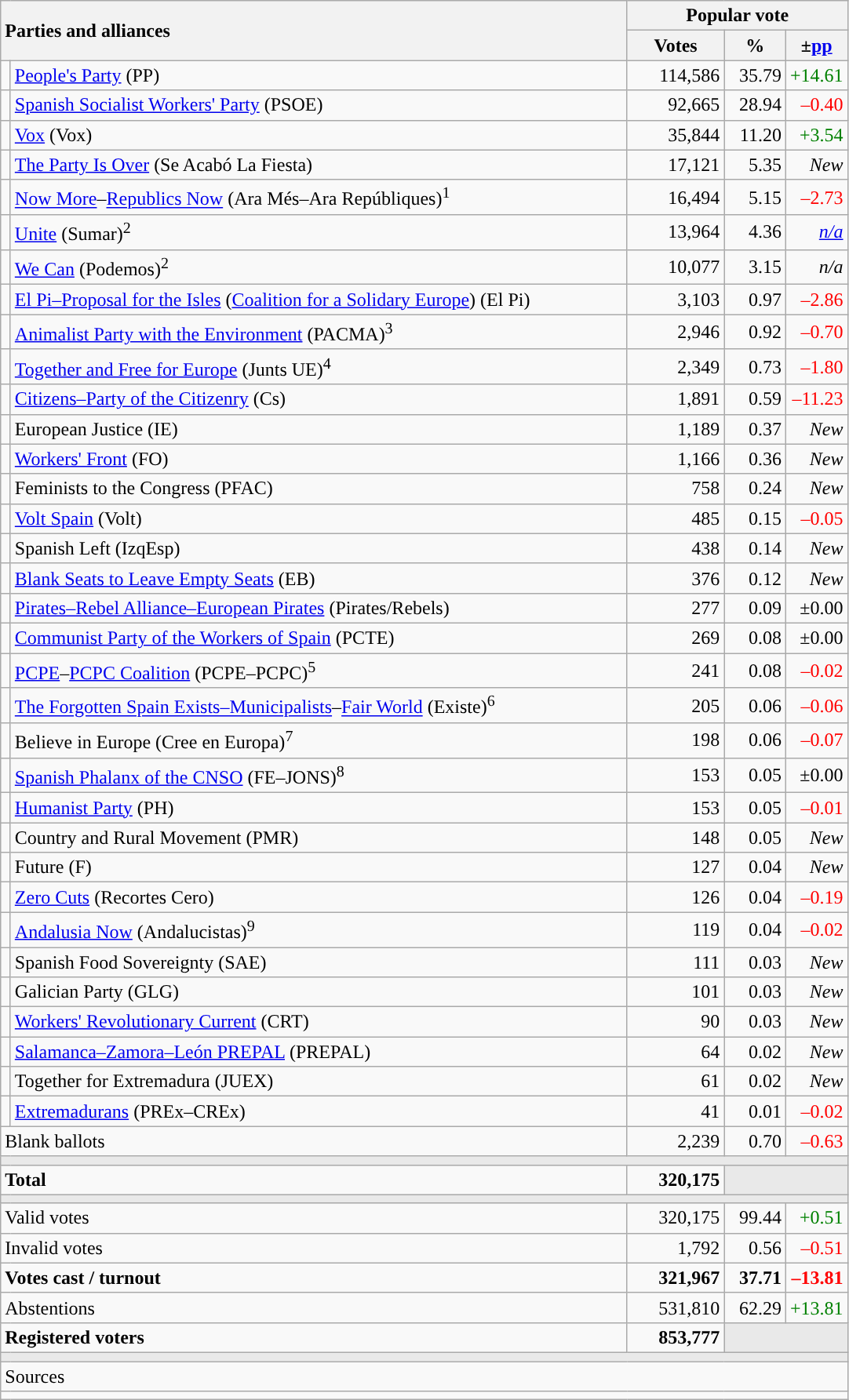<table class="wikitable" style="text-align:right;">
<tr>
<th style="text-align:left;" rowspan="2" colspan="2" width="525">Parties and alliances</th>
<th colspan="3">Popular vote</th>
</tr>
<tr bgcolor="#E9E9E9" align="center">
<th width="75">Votes</th>
<th width="45">%</th>
<th width="45">±<a href='#'>pp</a></th>
</tr>
<tr>
<td width="1" style="color:inherit;background:"></td>
<td align="left"><a href='#'>People's Party</a> (PP)</td>
<td>114,586</td>
<td>35.79</td>
<td style="color:green;">+14.61</td>
</tr>
<tr>
<td style="color:inherit;background:"></td>
<td align="left"><a href='#'>Spanish Socialist Workers' Party</a> (PSOE)</td>
<td>92,665</td>
<td>28.94</td>
<td style="color:red;">–0.40</td>
</tr>
<tr>
<td style="color:inherit;background:"></td>
<td align="left"><a href='#'>Vox</a> (Vox)</td>
<td>35,844</td>
<td>11.20</td>
<td style="color:green;">+3.54</td>
</tr>
<tr>
<td style="color:inherit;background:"></td>
<td align="left"><a href='#'>The Party Is Over</a> (Se Acabó La Fiesta)</td>
<td>17,121</td>
<td>5.35</td>
<td><em>New</em></td>
</tr>
<tr>
<td style="color:inherit;background:"></td>
<td align="left"><a href='#'>Now More</a>–<a href='#'>Republics Now</a> (Ara Més–Ara Repúbliques)<sup>1</sup></td>
<td>16,494</td>
<td>5.15</td>
<td style="color:red;">–2.73</td>
</tr>
<tr>
<td style="color:inherit;background:"></td>
<td align="left"><a href='#'>Unite</a> (Sumar)<sup>2</sup></td>
<td>13,964</td>
<td>4.36</td>
<td><em><a href='#'>n/a</a></em></td>
</tr>
<tr>
<td style="color:inherit;background:"></td>
<td align="left"><a href='#'>We Can</a> (Podemos)<sup>2</sup></td>
<td>10,077</td>
<td>3.15</td>
<td><em>n/a</em></td>
</tr>
<tr>
<td style="color:inherit;background:"></td>
<td align="left"><a href='#'>El Pi–Proposal for the Isles</a> (<a href='#'>Coalition for a Solidary Europe</a>) (El Pi)</td>
<td>3,103</td>
<td>0.97</td>
<td style="color:red;">–2.86</td>
</tr>
<tr>
<td style="color:inherit;background:"></td>
<td align="left"><a href='#'>Animalist Party with the Environment</a> (PACMA)<sup>3</sup></td>
<td>2,946</td>
<td>0.92</td>
<td style="color:red;">–0.70</td>
</tr>
<tr>
<td style="color:inherit;background:"></td>
<td align="left"><a href='#'>Together and Free for Europe</a> (Junts UE)<sup>4</sup></td>
<td>2,349</td>
<td>0.73</td>
<td style="color:red;">–1.80</td>
</tr>
<tr>
<td style="color:inherit;background:"></td>
<td align="left"><a href='#'>Citizens–Party of the Citizenry</a> (Cs)</td>
<td>1,891</td>
<td>0.59</td>
<td style="color:red;">–11.23</td>
</tr>
<tr>
<td style="color:inherit;background:"></td>
<td align="left">European Justice (IE)</td>
<td>1,189</td>
<td>0.37</td>
<td><em>New</em></td>
</tr>
<tr>
<td style="color:inherit;background:"></td>
<td align="left"><a href='#'>Workers' Front</a> (FO)</td>
<td>1,166</td>
<td>0.36</td>
<td><em>New</em></td>
</tr>
<tr>
<td style="color:inherit;background:"></td>
<td align="left">Feminists to the Congress (PFAC)</td>
<td>758</td>
<td>0.24</td>
<td><em>New</em></td>
</tr>
<tr>
<td style="color:inherit;background:"></td>
<td align="left"><a href='#'>Volt Spain</a> (Volt)</td>
<td>485</td>
<td>0.15</td>
<td style="color:red;">–0.05</td>
</tr>
<tr>
<td style="color:inherit;background:"></td>
<td align="left">Spanish Left (IzqEsp)</td>
<td>438</td>
<td>0.14</td>
<td><em>New</em></td>
</tr>
<tr>
<td style="color:inherit;background:"></td>
<td align="left"><a href='#'>Blank Seats to Leave Empty Seats</a> (EB)</td>
<td>376</td>
<td>0.12</td>
<td><em>New</em></td>
</tr>
<tr>
<td style="color:inherit;background:"></td>
<td align="left"><a href='#'>Pirates–Rebel Alliance–European Pirates</a> (Pirates/Rebels)</td>
<td>277</td>
<td>0.09</td>
<td>±0.00</td>
</tr>
<tr>
<td style="color:inherit;background:"></td>
<td align="left"><a href='#'>Communist Party of the Workers of Spain</a> (PCTE)</td>
<td>269</td>
<td>0.08</td>
<td>±0.00</td>
</tr>
<tr>
<td style="color:inherit;background:"></td>
<td align="left"><a href='#'>PCPE</a>–<a href='#'>PCPC Coalition</a> (PCPE–PCPC)<sup>5</sup></td>
<td>241</td>
<td>0.08</td>
<td style="color:red;">–0.02</td>
</tr>
<tr>
<td style="color:inherit;background:"></td>
<td align="left"><a href='#'>The Forgotten Spain Exists–Municipalists</a>–<a href='#'>Fair World</a> (Existe)<sup>6</sup></td>
<td>205</td>
<td>0.06</td>
<td style="color:red;">–0.06</td>
</tr>
<tr>
<td style="color:inherit;background:"></td>
<td align="left">Believe in Europe (Cree en Europa)<sup>7</sup></td>
<td>198</td>
<td>0.06</td>
<td style="color:red;">–0.07</td>
</tr>
<tr>
<td style="color:inherit;background:"></td>
<td align="left"><a href='#'>Spanish Phalanx of the CNSO</a> (FE–JONS)<sup>8</sup></td>
<td>153</td>
<td>0.05</td>
<td>±0.00</td>
</tr>
<tr>
<td style="color:inherit;background:"></td>
<td align="left"><a href='#'>Humanist Party</a> (PH)</td>
<td>153</td>
<td>0.05</td>
<td style="color:red;">–0.01</td>
</tr>
<tr>
<td style="color:inherit;background:"></td>
<td align="left">Country and Rural Movement (PMR)</td>
<td>148</td>
<td>0.05</td>
<td><em>New</em></td>
</tr>
<tr>
<td style="color:inherit;background:"></td>
<td align="left">Future (F)</td>
<td>127</td>
<td>0.04</td>
<td><em>New</em></td>
</tr>
<tr>
<td style="color:inherit;background:"></td>
<td align="left"><a href='#'>Zero Cuts</a> (Recortes Cero)</td>
<td>126</td>
<td>0.04</td>
<td style="color:red;">–0.19</td>
</tr>
<tr>
<td style="color:inherit;background:"></td>
<td align="left"><a href='#'>Andalusia Now</a> (Andalucistas)<sup>9</sup></td>
<td>119</td>
<td>0.04</td>
<td style="color:red;">–0.02</td>
</tr>
<tr>
<td style="color:inherit;background:"></td>
<td align="left">Spanish Food Sovereignty (SAE)</td>
<td>111</td>
<td>0.03</td>
<td><em>New</em></td>
</tr>
<tr>
<td style="color:inherit;background:"></td>
<td align="left">Galician Party (GLG)</td>
<td>101</td>
<td>0.03</td>
<td><em>New</em></td>
</tr>
<tr>
<td style="color:inherit;background:"></td>
<td align="left"><a href='#'>Workers' Revolutionary Current</a> (CRT)</td>
<td>90</td>
<td>0.03</td>
<td><em>New</em></td>
</tr>
<tr>
<td style="color:inherit;background:"></td>
<td align="left"><a href='#'>Salamanca–Zamora–León PREPAL</a> (PREPAL)</td>
<td>64</td>
<td>0.02</td>
<td><em>New</em></td>
</tr>
<tr>
<td style="color:inherit;background:"></td>
<td align="left">Together for Extremadura (JUEX)</td>
<td>61</td>
<td>0.02</td>
<td><em>New</em></td>
</tr>
<tr>
<td style="color:inherit;background:"></td>
<td align="left"><a href='#'>Extremadurans</a> (PREx–CREx)</td>
<td>41</td>
<td>0.01</td>
<td style="color:red;">–0.02</td>
</tr>
<tr>
<td align="left" colspan="2">Blank ballots</td>
<td>2,239</td>
<td>0.70</td>
<td style="color:red;">–0.63</td>
</tr>
<tr>
<td colspan="5" bgcolor="#E9E9E9"></td>
</tr>
<tr style="font-weight:bold;">
<td align="left" colspan="2">Total</td>
<td>320,175</td>
<td bgcolor="#E9E9E9" colspan="2"></td>
</tr>
<tr>
<td colspan="5" bgcolor="#E9E9E9"></td>
</tr>
<tr>
<td align="left" colspan="2">Valid votes</td>
<td>320,175</td>
<td>99.44</td>
<td style="color:green;">+0.51</td>
</tr>
<tr>
<td align="left" colspan="2">Invalid votes</td>
<td>1,792</td>
<td>0.56</td>
<td style="color:red;">–0.51</td>
</tr>
<tr style="font-weight:bold;">
<td align="left" colspan="2">Votes cast / turnout</td>
<td>321,967</td>
<td>37.71</td>
<td style="color:red;">–13.81</td>
</tr>
<tr>
<td align="left" colspan="2">Abstentions</td>
<td>531,810</td>
<td>62.29</td>
<td style="color:green;">+13.81</td>
</tr>
<tr style="font-weight:bold;">
<td align="left" colspan="2">Registered voters</td>
<td>853,777</td>
<td bgcolor="#E9E9E9" colspan="2"></td>
</tr>
<tr>
<td colspan="5" bgcolor="#E9E9E9"></td>
</tr>
<tr>
<td align="left" colspan="5">Sources</td>
</tr>
<tr>
<td colspan="5" style="text-align:left; max-width:790px;"></td>
</tr>
</table>
